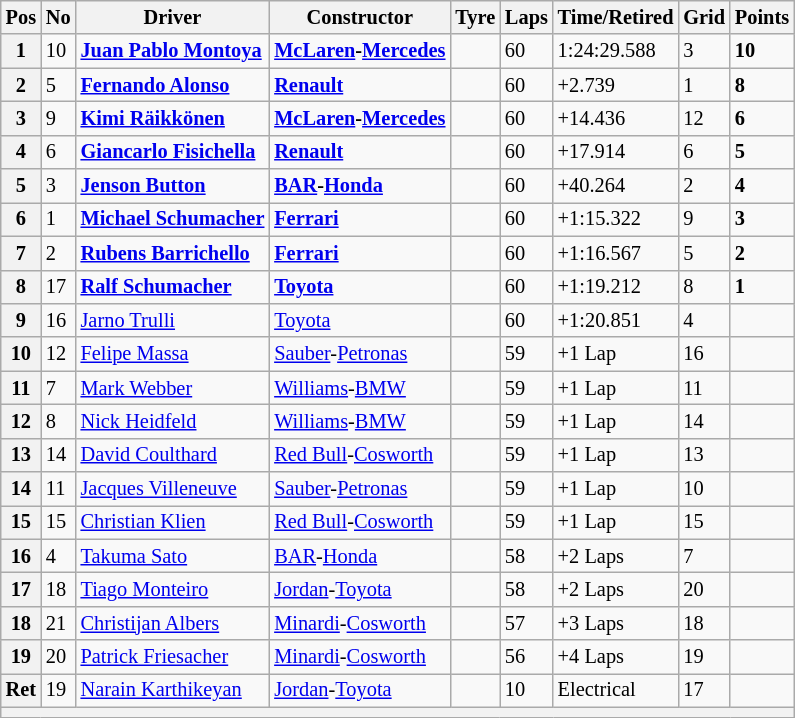<table class="wikitable" style="font-size: 85%">
<tr>
<th>Pos</th>
<th>No</th>
<th>Driver</th>
<th>Constructor</th>
<th>Tyre</th>
<th>Laps</th>
<th>Time/Retired</th>
<th>Grid</th>
<th>Points</th>
</tr>
<tr>
<th>1</th>
<td>10</td>
<td> <strong><a href='#'>Juan Pablo Montoya</a></strong></td>
<td><strong><a href='#'>McLaren</a>-<a href='#'>Mercedes</a></strong></td>
<td></td>
<td>60</td>
<td>1:24:29.588</td>
<td>3</td>
<td><strong>10</strong></td>
</tr>
<tr>
<th>2</th>
<td>5</td>
<td> <strong><a href='#'>Fernando Alonso</a></strong></td>
<td><strong><a href='#'>Renault</a></strong></td>
<td></td>
<td>60</td>
<td>+2.739</td>
<td>1</td>
<td><strong>8</strong></td>
</tr>
<tr>
<th>3</th>
<td>9</td>
<td> <strong><a href='#'>Kimi Räikkönen</a></strong></td>
<td><strong><a href='#'>McLaren</a>-<a href='#'>Mercedes</a></strong></td>
<td></td>
<td>60</td>
<td>+14.436</td>
<td>12</td>
<td><strong>6</strong></td>
</tr>
<tr>
<th>4</th>
<td>6</td>
<td> <strong><a href='#'>Giancarlo Fisichella</a></strong></td>
<td><strong><a href='#'>Renault</a></strong></td>
<td></td>
<td>60</td>
<td>+17.914</td>
<td>6</td>
<td><strong>5</strong></td>
</tr>
<tr>
<th>5</th>
<td>3</td>
<td> <strong><a href='#'>Jenson Button</a></strong></td>
<td><strong><a href='#'>BAR</a>-<a href='#'>Honda</a></strong></td>
<td></td>
<td>60</td>
<td>+40.264</td>
<td>2</td>
<td><strong>4</strong></td>
</tr>
<tr>
<th>6</th>
<td>1</td>
<td> <strong><a href='#'>Michael Schumacher</a></strong></td>
<td><strong><a href='#'>Ferrari</a></strong></td>
<td></td>
<td>60</td>
<td>+1:15.322</td>
<td>9</td>
<td><strong>3</strong></td>
</tr>
<tr>
<th>7</th>
<td>2</td>
<td> <strong><a href='#'>Rubens Barrichello</a></strong></td>
<td><strong><a href='#'>Ferrari</a></strong></td>
<td></td>
<td>60</td>
<td>+1:16.567</td>
<td>5</td>
<td><strong>2</strong></td>
</tr>
<tr>
<th>8</th>
<td>17</td>
<td> <strong><a href='#'>Ralf Schumacher</a></strong></td>
<td><strong><a href='#'>Toyota</a></strong></td>
<td></td>
<td>60</td>
<td>+1:19.212</td>
<td>8</td>
<td><strong>1</strong></td>
</tr>
<tr>
<th>9</th>
<td>16</td>
<td> <a href='#'>Jarno Trulli</a></td>
<td><a href='#'>Toyota</a></td>
<td></td>
<td>60</td>
<td>+1:20.851</td>
<td>4</td>
<td></td>
</tr>
<tr>
<th>10</th>
<td>12</td>
<td> <a href='#'>Felipe Massa</a></td>
<td><a href='#'>Sauber</a>-<a href='#'>Petronas</a></td>
<td></td>
<td>59</td>
<td>+1 Lap</td>
<td>16</td>
<td></td>
</tr>
<tr>
<th>11</th>
<td>7</td>
<td> <a href='#'>Mark Webber</a></td>
<td><a href='#'>Williams</a>-<a href='#'>BMW</a></td>
<td></td>
<td>59</td>
<td>+1 Lap</td>
<td>11</td>
<td></td>
</tr>
<tr>
<th>12</th>
<td>8</td>
<td> <a href='#'>Nick Heidfeld</a></td>
<td><a href='#'>Williams</a>-<a href='#'>BMW</a></td>
<td></td>
<td>59</td>
<td>+1 Lap</td>
<td>14</td>
<td></td>
</tr>
<tr>
<th>13</th>
<td>14</td>
<td> <a href='#'>David Coulthard</a></td>
<td><a href='#'>Red Bull</a>-<a href='#'>Cosworth</a></td>
<td></td>
<td>59</td>
<td>+1 Lap</td>
<td>13</td>
<td></td>
</tr>
<tr>
<th>14</th>
<td>11</td>
<td> <a href='#'>Jacques Villeneuve</a></td>
<td><a href='#'>Sauber</a>-<a href='#'>Petronas</a></td>
<td></td>
<td>59</td>
<td>+1 Lap</td>
<td>10</td>
<td></td>
</tr>
<tr>
<th>15</th>
<td>15</td>
<td> <a href='#'>Christian Klien</a></td>
<td><a href='#'>Red Bull</a>-<a href='#'>Cosworth</a></td>
<td></td>
<td>59</td>
<td>+1 Lap</td>
<td>15</td>
<td></td>
</tr>
<tr>
<th>16</th>
<td>4</td>
<td> <a href='#'>Takuma Sato</a></td>
<td><a href='#'>BAR</a>-<a href='#'>Honda</a></td>
<td></td>
<td>58</td>
<td>+2 Laps</td>
<td>7</td>
<td></td>
</tr>
<tr>
<th>17</th>
<td>18</td>
<td> <a href='#'>Tiago Monteiro</a></td>
<td><a href='#'>Jordan</a>-<a href='#'>Toyota</a></td>
<td></td>
<td>58</td>
<td>+2 Laps</td>
<td>20</td>
<td></td>
</tr>
<tr>
<th>18</th>
<td>21</td>
<td> <a href='#'>Christijan Albers</a></td>
<td><a href='#'>Minardi</a>-<a href='#'>Cosworth</a></td>
<td></td>
<td>57</td>
<td>+3 Laps</td>
<td>18</td>
<td></td>
</tr>
<tr>
<th>19</th>
<td>20</td>
<td> <a href='#'>Patrick Friesacher</a></td>
<td><a href='#'>Minardi</a>-<a href='#'>Cosworth</a></td>
<td></td>
<td>56</td>
<td>+4 Laps</td>
<td>19</td>
<td></td>
</tr>
<tr>
<th>Ret</th>
<td>19</td>
<td> <a href='#'>Narain Karthikeyan</a></td>
<td><a href='#'>Jordan</a>-<a href='#'>Toyota</a></td>
<td></td>
<td>10</td>
<td>Electrical</td>
<td>17</td>
<td></td>
</tr>
<tr>
<th colspan="9"></th>
</tr>
</table>
